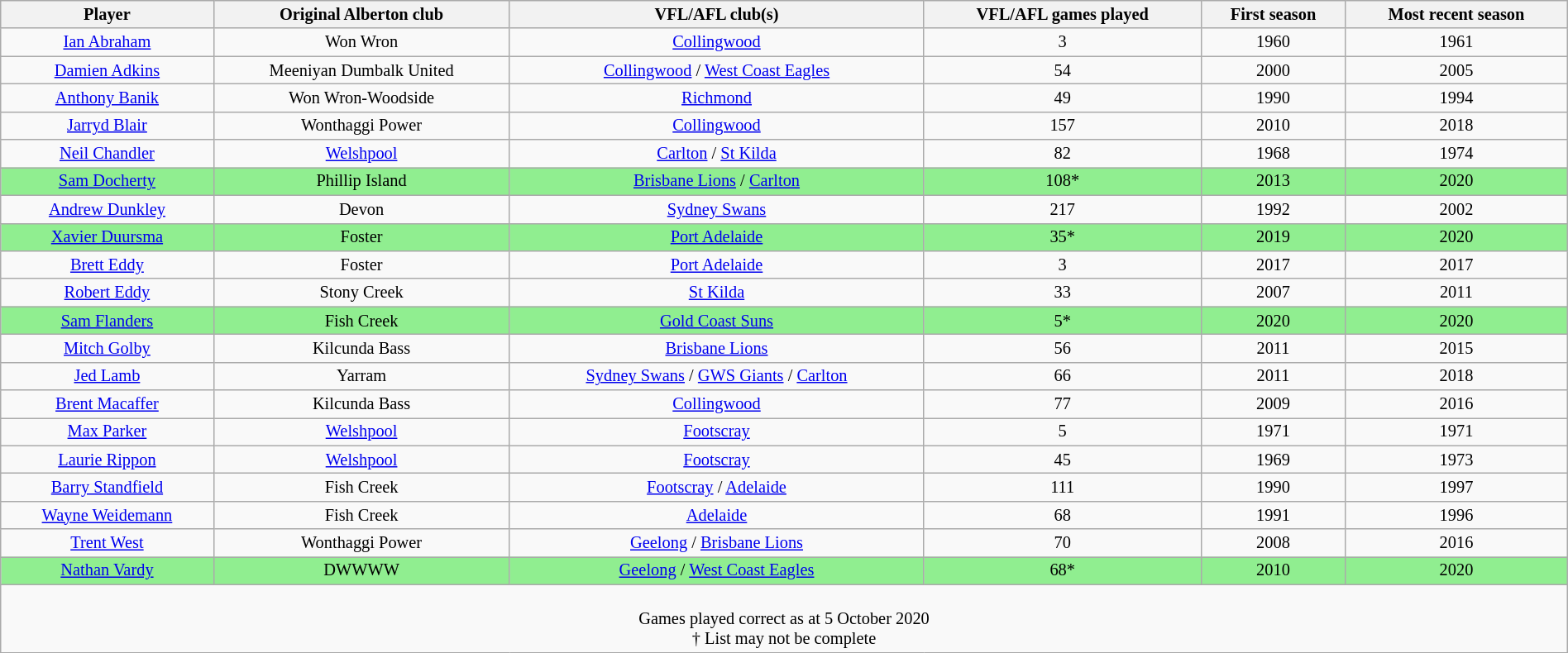<table class="wikitable sortable" style="width:100%; text-align:center; font-size:85%;">
<tr>
<th>Player</th>
<th class="unsortable">Original Alberton club</th>
<th class="unsortable">VFL/AFL club(s)</th>
<th>VFL/AFL games played</th>
<th>First season</th>
<th>Most recent season</th>
</tr>
<tr>
<td><a href='#'>Ian Abraham</a></td>
<td>Won Wron</td>
<td><a href='#'>Collingwood</a></td>
<td>3</td>
<td>1960</td>
<td>1961</td>
</tr>
<tr>
<td><a href='#'>Damien Adkins</a></td>
<td>Meeniyan Dumbalk United</td>
<td><a href='#'>Collingwood</a> / <a href='#'>West Coast Eagles</a></td>
<td>54</td>
<td>2000</td>
<td>2005</td>
</tr>
<tr>
<td><a href='#'>Anthony Banik</a></td>
<td>Won Wron-Woodside</td>
<td><a href='#'>Richmond</a></td>
<td>49</td>
<td>1990</td>
<td>1994</td>
</tr>
<tr>
<td><a href='#'>Jarryd Blair</a></td>
<td>Wonthaggi Power</td>
<td><a href='#'>Collingwood</a></td>
<td>157</td>
<td>2010</td>
<td>2018</td>
</tr>
<tr>
<td><a href='#'>Neil Chandler</a></td>
<td><a href='#'>Welshpool</a></td>
<td><a href='#'>Carlton</a> / <a href='#'>St Kilda</a></td>
<td>82</td>
<td>1968</td>
<td>1974</td>
</tr>
<tr style="background:lightgreen;">
<td><a href='#'>Sam Docherty</a></td>
<td>Phillip Island</td>
<td><a href='#'>Brisbane Lions</a> / <a href='#'>Carlton</a></td>
<td>108*</td>
<td>2013</td>
<td>2020</td>
</tr>
<tr>
<td><a href='#'>Andrew Dunkley</a></td>
<td>Devon</td>
<td><a href='#'>Sydney Swans</a></td>
<td>217</td>
<td>1992</td>
<td>2002</td>
</tr>
<tr style="background:lightgreen;">
<td><a href='#'>Xavier Duursma</a></td>
<td>Foster</td>
<td><a href='#'>Port Adelaide</a></td>
<td>35*</td>
<td>2019</td>
<td>2020</td>
</tr>
<tr>
<td><a href='#'>Brett Eddy</a></td>
<td>Foster</td>
<td><a href='#'>Port Adelaide</a></td>
<td>3</td>
<td>2017</td>
<td>2017</td>
</tr>
<tr>
<td><a href='#'>Robert Eddy</a></td>
<td>Stony Creek</td>
<td><a href='#'>St Kilda</a></td>
<td>33</td>
<td>2007</td>
<td>2011</td>
</tr>
<tr style="background:lightgreen;">
<td><a href='#'>Sam Flanders</a></td>
<td>Fish Creek</td>
<td><a href='#'>Gold Coast Suns</a></td>
<td>5*</td>
<td>2020</td>
<td>2020</td>
</tr>
<tr>
<td><a href='#'>Mitch Golby</a></td>
<td>Kilcunda Bass</td>
<td><a href='#'>Brisbane Lions</a></td>
<td>56</td>
<td>2011</td>
<td>2015</td>
</tr>
<tr>
<td><a href='#'>Jed Lamb</a></td>
<td>Yarram</td>
<td><a href='#'>Sydney Swans</a> / <a href='#'>GWS Giants</a> / <a href='#'>Carlton</a></td>
<td>66</td>
<td>2011</td>
<td>2018</td>
</tr>
<tr>
<td><a href='#'>Brent Macaffer</a></td>
<td>Kilcunda Bass</td>
<td><a href='#'>Collingwood</a></td>
<td>77</td>
<td>2009</td>
<td>2016</td>
</tr>
<tr>
<td><a href='#'>Max Parker</a></td>
<td><a href='#'>Welshpool</a></td>
<td><a href='#'>Footscray</a></td>
<td>5</td>
<td>1971</td>
<td>1971</td>
</tr>
<tr>
<td><a href='#'>Laurie Rippon</a></td>
<td><a href='#'>Welshpool</a></td>
<td><a href='#'>Footscray</a></td>
<td>45</td>
<td>1969</td>
<td>1973</td>
</tr>
<tr>
<td><a href='#'>Barry Standfield</a></td>
<td>Fish Creek</td>
<td><a href='#'>Footscray</a> / <a href='#'>Adelaide</a></td>
<td>111</td>
<td>1990</td>
<td>1997</td>
</tr>
<tr>
<td><a href='#'>Wayne Weidemann</a></td>
<td>Fish Creek</td>
<td><a href='#'>Adelaide</a></td>
<td>68</td>
<td>1991</td>
<td>1996</td>
</tr>
<tr>
<td><a href='#'>Trent West</a></td>
<td>Wonthaggi Power</td>
<td><a href='#'>Geelong</a> / <a href='#'>Brisbane Lions</a></td>
<td>70</td>
<td>2008</td>
<td>2016</td>
</tr>
<tr style="background:lightgreen;">
<td><a href='#'>Nathan Vardy</a></td>
<td>DWWWW</td>
<td><a href='#'>Geelong</a> / <a href='#'>West Coast Eagles</a></td>
<td>68*</td>
<td>2010</td>
<td>2020</td>
</tr>
<tr class=sortbottom>
<td colspan=6><span><br>Games played correct as at 5 October 2020<br>† List may not be complete</span></td>
</tr>
</table>
